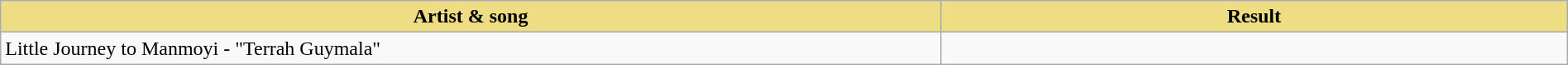<table class="wikitable" width=100%>
<tr>
<th style="width:15%;background:#EEDD82;">Artist & song</th>
<th style="width:10%;background:#EEDD82;">Result</th>
</tr>
<tr>
<td>Little Journey to Manmoyi - "Terrah Guymala"</td>
<td></td>
</tr>
</table>
